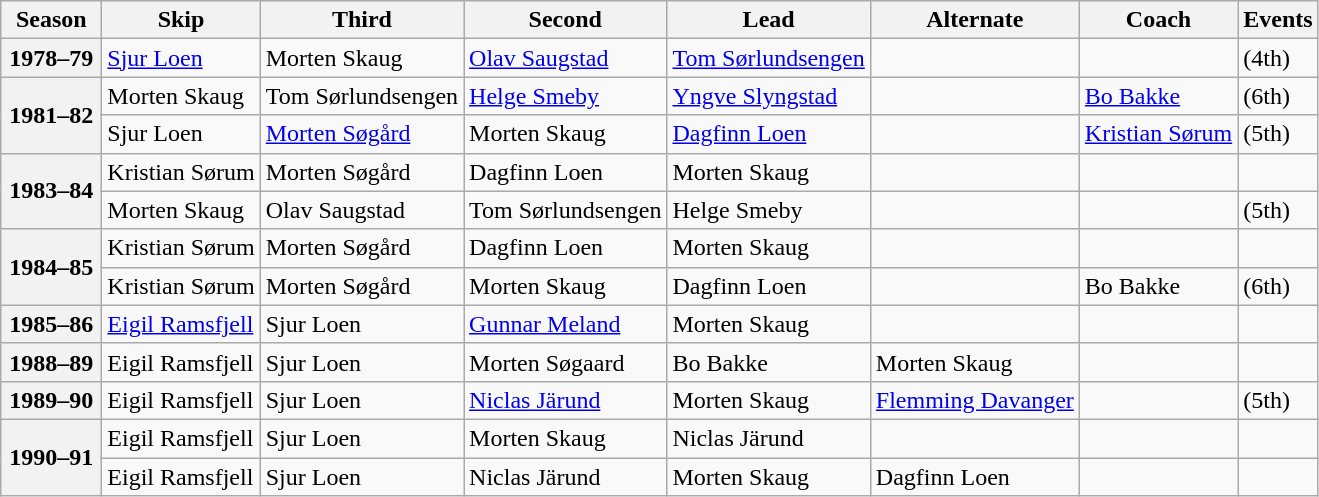<table class="wikitable">
<tr>
<th scope="col" width=60>Season</th>
<th scope="col">Skip</th>
<th scope="col">Third</th>
<th scope="col">Second</th>
<th scope="col">Lead</th>
<th scope="col">Alternate</th>
<th scope="col">Coach</th>
<th scope="col">Events</th>
</tr>
<tr>
<th scope="row">1978–79</th>
<td><a href='#'>Sjur Loen</a></td>
<td>Morten Skaug</td>
<td><a href='#'>Olav Saugstad</a></td>
<td><a href='#'>Tom Sørlundsengen</a></td>
<td></td>
<td></td>
<td> (4th)</td>
</tr>
<tr>
<th scope="row" rowspan=2>1981–82</th>
<td>Morten Skaug</td>
<td>Tom Sørlundsengen</td>
<td><a href='#'>Helge Smeby</a></td>
<td><a href='#'>Yngve Slyngstad</a></td>
<td></td>
<td><a href='#'>Bo Bakke</a></td>
<td> (6th)</td>
</tr>
<tr>
<td>Sjur Loen</td>
<td><a href='#'>Morten Søgård</a></td>
<td>Morten Skaug</td>
<td><a href='#'>Dagfinn Loen</a></td>
<td></td>
<td><a href='#'>Kristian Sørum</a></td>
<td> (5th)</td>
</tr>
<tr>
<th scope="row" rowspan=2>1983–84</th>
<td>Kristian Sørum</td>
<td>Morten Søgård</td>
<td>Dagfinn Loen</td>
<td>Morten Skaug</td>
<td></td>
<td></td>
<td> </td>
</tr>
<tr>
<td>Morten Skaug</td>
<td>Olav Saugstad</td>
<td>Tom Sørlundsengen</td>
<td>Helge Smeby</td>
<td></td>
<td></td>
<td> (5th)</td>
</tr>
<tr>
<th scope="row" rowspan=2>1984–85</th>
<td>Kristian Sørum</td>
<td>Morten Søgård</td>
<td>Dagfinn Loen</td>
<td>Morten Skaug</td>
<td></td>
<td></td>
<td> </td>
</tr>
<tr>
<td>Kristian Sørum</td>
<td>Morten Søgård</td>
<td>Morten Skaug</td>
<td>Dagfinn Loen</td>
<td></td>
<td>Bo Bakke</td>
<td> (6th)</td>
</tr>
<tr>
<th scope="row">1985–86</th>
<td><a href='#'>Eigil Ramsfjell</a></td>
<td>Sjur Loen</td>
<td><a href='#'>Gunnar Meland</a></td>
<td>Morten Skaug</td>
<td></td>
<td></td>
<td> </td>
</tr>
<tr>
<th scope="row">1988–89</th>
<td>Eigil Ramsfjell</td>
<td>Sjur Loen</td>
<td>Morten Søgaard</td>
<td>Bo Bakke</td>
<td>Morten Skaug</td>
<td></td>
<td> </td>
</tr>
<tr>
<th scope="row">1989–90</th>
<td>Eigil Ramsfjell</td>
<td>Sjur Loen</td>
<td><a href='#'>Niclas Järund</a></td>
<td>Morten Skaug</td>
<td><a href='#'>Flemming Davanger</a></td>
<td></td>
<td> (5th)</td>
</tr>
<tr>
<th scope="row" rowspan=2>1990–91</th>
<td>Eigil Ramsfjell</td>
<td>Sjur Loen</td>
<td>Morten Skaug</td>
<td>Niclas Järund</td>
<td></td>
<td></td>
<td> </td>
</tr>
<tr>
<td>Eigil Ramsfjell</td>
<td>Sjur Loen</td>
<td>Niclas Järund</td>
<td>Morten Skaug</td>
<td>Dagfinn Loen</td>
<td></td>
<td> </td>
</tr>
</table>
